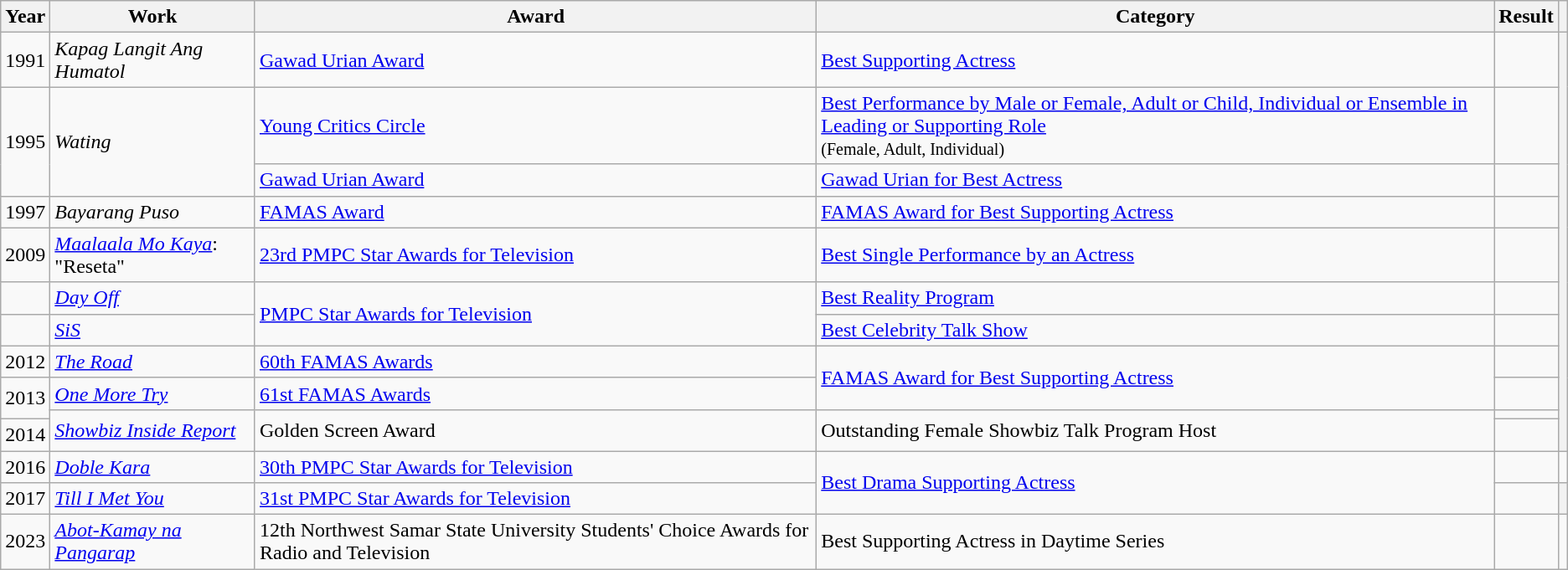<table class="wikitable">
<tr>
<th>Year</th>
<th>Work</th>
<th>Award</th>
<th>Category</th>
<th>Result</th>
<th></th>
</tr>
<tr>
<td>1991</td>
<td><em>Kapag Langit Ang Humatol</em></td>
<td><a href='#'>Gawad Urian Award</a></td>
<td><a href='#'>Best Supporting Actress</a></td>
<td></td>
<th rowspan="11" style="text-align: center;"></th>
</tr>
<tr>
<td rowspan="2">1995</td>
<td rowspan="2"><em>Wating</em></td>
<td><a href='#'>Young Critics Circle</a></td>
<td><a href='#'>Best Performance by Male or Female, Adult or Child, Individual or Ensemble in Leading or Supporting Role</a> <br><small>(Female, Adult, Individual)</small></td>
<td></td>
</tr>
<tr>
<td><a href='#'>Gawad Urian Award</a></td>
<td><a href='#'>Gawad Urian for Best Actress</a></td>
<td></td>
</tr>
<tr>
<td>1997</td>
<td><em>Bayarang Puso</em></td>
<td><a href='#'>FAMAS Award</a></td>
<td><a href='#'>FAMAS Award for Best Supporting Actress</a></td>
<td></td>
</tr>
<tr>
<td>2009</td>
<td><em><a href='#'>Maalaala Mo Kaya</a></em>: "Reseta"</td>
<td><a href='#'>23rd PMPC Star Awards for Television</a></td>
<td><a href='#'>Best Single Performance by an Actress</a></td>
<td></td>
</tr>
<tr>
<td></td>
<td><em><a href='#'>Day Off</a></em></td>
<td rowspan="2"><a href='#'>PMPC Star Awards for Television</a></td>
<td><a href='#'>Best Reality Program</a></td>
<td></td>
</tr>
<tr>
<td></td>
<td><em><a href='#'>SiS</a></em></td>
<td><a href='#'>Best Celebrity Talk Show</a></td>
<td></td>
</tr>
<tr>
<td>2012</td>
<td><em><a href='#'>The Road</a></em></td>
<td><a href='#'>60th FAMAS Awards</a></td>
<td rowspan="2"><a href='#'>FAMAS Award for Best Supporting Actress</a></td>
<td></td>
</tr>
<tr>
<td rowspan="2">2013</td>
<td><em><a href='#'>One More Try</a></em></td>
<td><a href='#'>61st FAMAS Awards</a></td>
<td></td>
</tr>
<tr>
<td rowspan="2"><em><a href='#'>Showbiz Inside Report</a></em></td>
<td rowspan="2">Golden Screen Award</td>
<td rowspan="2">Outstanding Female Showbiz Talk Program Host</td>
<td></td>
</tr>
<tr>
<td>2014</td>
<td></td>
</tr>
<tr>
<td>2016</td>
<td><em><a href='#'>Doble Kara</a></em></td>
<td><a href='#'>30th PMPC Star Awards for Television</a></td>
<td rowspan="2"><a href='#'>Best Drama Supporting Actress</a></td>
<td></td>
<td style="text-align: center;"></td>
</tr>
<tr>
<td>2017</td>
<td><em><a href='#'>Till I Met You</a></em></td>
<td><a href='#'>31st PMPC Star Awards for Television</a></td>
<td></td>
<th style="text-align: center;"></th>
</tr>
<tr>
<td>2023</td>
<td><em><a href='#'>Abot-Kamay na Pangarap</a></em></td>
<td>12th Northwest Samar State University Students' Choice Awards for Radio and Television</td>
<td>Best Supporting Actress in Daytime Series</td>
<td></td>
<td style="text-align: center;"></td>
</tr>
</table>
